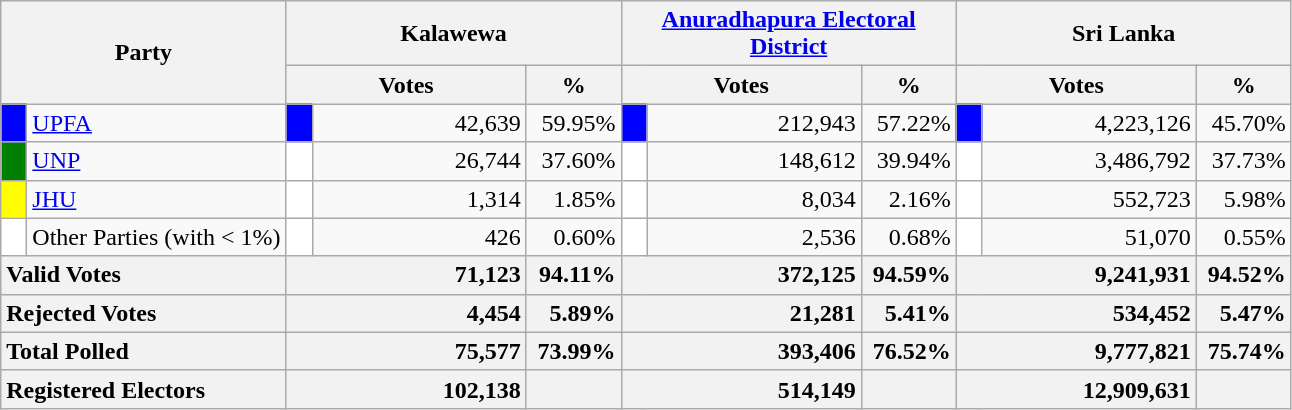<table class="wikitable">
<tr>
<th colspan="2" width="144px"rowspan="2">Party</th>
<th colspan="3" width="216px">Kalawewa</th>
<th colspan="3" width="216px"><a href='#'>Anuradhapura Electoral District</a></th>
<th colspan="3" width="216px">Sri Lanka</th>
</tr>
<tr>
<th colspan="2" width="144px">Votes</th>
<th>%</th>
<th colspan="2" width="144px">Votes</th>
<th>%</th>
<th colspan="2" width="144px">Votes</th>
<th>%</th>
</tr>
<tr>
<td style="background-color:blue;" width="10px"></td>
<td style="text-align:left;"><a href='#'>UPFA</a></td>
<td style="background-color:blue;" width="10px"></td>
<td style="text-align:right;">42,639</td>
<td style="text-align:right;">59.95%</td>
<td style="background-color:blue;" width="10px"></td>
<td style="text-align:right;">212,943</td>
<td style="text-align:right;">57.22%</td>
<td style="background-color:blue;" width="10px"></td>
<td style="text-align:right;">4,223,126</td>
<td style="text-align:right;">45.70%</td>
</tr>
<tr>
<td style="background-color:green;" width="10px"></td>
<td style="text-align:left;"><a href='#'>UNP</a></td>
<td style="background-color:white;" width="10px"></td>
<td style="text-align:right;">26,744</td>
<td style="text-align:right;">37.60%</td>
<td style="background-color:white;" width="10px"></td>
<td style="text-align:right;">148,612</td>
<td style="text-align:right;">39.94%</td>
<td style="background-color:white;" width="10px"></td>
<td style="text-align:right;">3,486,792</td>
<td style="text-align:right;">37.73%</td>
</tr>
<tr>
<td style="background-color:yellow;" width="10px"></td>
<td style="text-align:left;"><a href='#'>JHU</a></td>
<td style="background-color:white;" width="10px"></td>
<td style="text-align:right;">1,314</td>
<td style="text-align:right;">1.85%</td>
<td style="background-color:white;" width="10px"></td>
<td style="text-align:right;">8,034</td>
<td style="text-align:right;">2.16%</td>
<td style="background-color:white;" width="10px"></td>
<td style="text-align:right;">552,723</td>
<td style="text-align:right;">5.98%</td>
</tr>
<tr>
<td style="background-color:white;" width="10px"></td>
<td style="text-align:left;">Other Parties (with < 1%)</td>
<td style="background-color:white;" width="10px"></td>
<td style="text-align:right;">426</td>
<td style="text-align:right;">0.60%</td>
<td style="background-color:white;" width="10px"></td>
<td style="text-align:right;">2,536</td>
<td style="text-align:right;">0.68%</td>
<td style="background-color:white;" width="10px"></td>
<td style="text-align:right;">51,070</td>
<td style="text-align:right;">0.55%</td>
</tr>
<tr>
<th colspan="2" width="144px"style="text-align:left;">Valid Votes</th>
<th style="text-align:right;"colspan="2" width="144px">71,123</th>
<th style="text-align:right;">94.11%</th>
<th style="text-align:right;"colspan="2" width="144px">372,125</th>
<th style="text-align:right;">94.59%</th>
<th style="text-align:right;"colspan="2" width="144px">9,241,931</th>
<th style="text-align:right;">94.52%</th>
</tr>
<tr>
<th colspan="2" width="144px"style="text-align:left;">Rejected Votes</th>
<th style="text-align:right;"colspan="2" width="144px">4,454</th>
<th style="text-align:right;">5.89%</th>
<th style="text-align:right;"colspan="2" width="144px">21,281</th>
<th style="text-align:right;">5.41%</th>
<th style="text-align:right;"colspan="2" width="144px">534,452</th>
<th style="text-align:right;">5.47%</th>
</tr>
<tr>
<th colspan="2" width="144px"style="text-align:left;">Total Polled</th>
<th style="text-align:right;"colspan="2" width="144px">75,577</th>
<th style="text-align:right;">73.99%</th>
<th style="text-align:right;"colspan="2" width="144px">393,406</th>
<th style="text-align:right;">76.52%</th>
<th style="text-align:right;"colspan="2" width="144px">9,777,821</th>
<th style="text-align:right;">75.74%</th>
</tr>
<tr>
<th colspan="2" width="144px"style="text-align:left;">Registered Electors</th>
<th style="text-align:right;"colspan="2" width="144px">102,138</th>
<th></th>
<th style="text-align:right;"colspan="2" width="144px">514,149</th>
<th></th>
<th style="text-align:right;"colspan="2" width="144px">12,909,631</th>
<th></th>
</tr>
</table>
